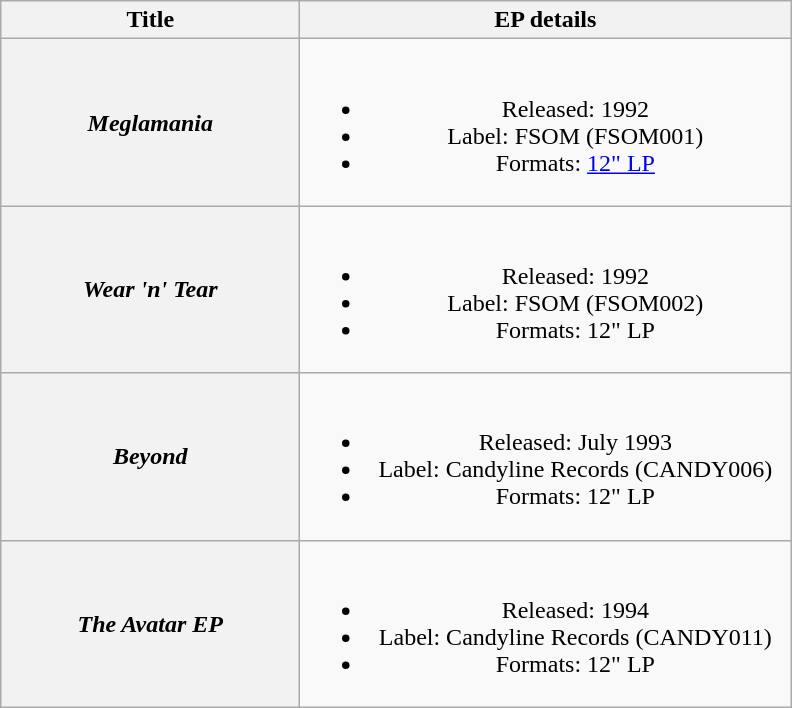<table class="wikitable plainrowheaders" style="text-align:center;" border="1">
<tr>
<th scope="col" rowspan="1" style="width:12em;">Title</th>
<th scope="col" rowspan="1" style="width:20em;">EP details</th>
</tr>
<tr>
<th scope="row"><em>Meglamania</em></th>
<td><br><ul><li>Released: 1992</li><li>Label: FSOM (FSOM001)</li><li>Formats: <a href='#'>12" LP</a></li></ul></td>
</tr>
<tr>
<th scope="row"><em>Wear 'n' Tear</em></th>
<td><br><ul><li>Released: 1992</li><li>Label: FSOM (FSOM002)</li><li>Formats: 12" LP</li></ul></td>
</tr>
<tr>
<th scope="row"><em>Beyond</em></th>
<td><br><ul><li>Released: July 1993</li><li>Label: Candyline Records (CANDY006)</li><li>Formats: 12" LP</li></ul></td>
</tr>
<tr>
<th scope="row"><em>The Avatar EP</em></th>
<td><br><ul><li>Released: 1994</li><li>Label: Candyline Records (CANDY011)</li><li>Formats: 12" LP</li></ul></td>
</tr>
</table>
